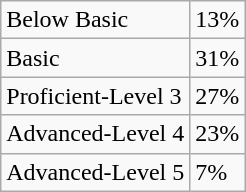<table class="wikitable">
<tr>
<td>Below Basic</td>
<td>13%</td>
</tr>
<tr>
<td>Basic</td>
<td>31%</td>
</tr>
<tr>
<td>Proficient-Level 3</td>
<td>27%</td>
</tr>
<tr>
<td>Advanced-Level 4</td>
<td>23%</td>
</tr>
<tr>
<td>Advanced-Level 5</td>
<td>7%</td>
</tr>
</table>
